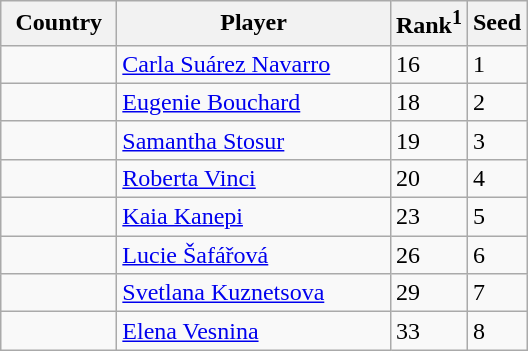<table class="wikitable" border="1">
<tr>
<th width="70">Country</th>
<th width="175">Player</th>
<th>Rank<sup>1</sup></th>
<th>Seed</th>
</tr>
<tr>
<td></td>
<td><a href='#'>Carla Suárez Navarro</a></td>
<td>16</td>
<td>1</td>
</tr>
<tr>
<td></td>
<td><a href='#'>Eugenie Bouchard</a></td>
<td>18</td>
<td>2</td>
</tr>
<tr>
<td></td>
<td><a href='#'>Samantha Stosur</a></td>
<td>19</td>
<td>3</td>
</tr>
<tr>
<td></td>
<td><a href='#'>Roberta Vinci</a></td>
<td>20</td>
<td>4</td>
</tr>
<tr>
<td></td>
<td><a href='#'>Kaia Kanepi</a></td>
<td>23</td>
<td>5</td>
</tr>
<tr>
<td></td>
<td><a href='#'>Lucie Šafářová</a></td>
<td>26</td>
<td>6</td>
</tr>
<tr>
<td></td>
<td><a href='#'>Svetlana Kuznetsova</a></td>
<td>29</td>
<td>7</td>
</tr>
<tr>
<td></td>
<td><a href='#'>Elena Vesnina</a></td>
<td>33</td>
<td>8</td>
</tr>
</table>
